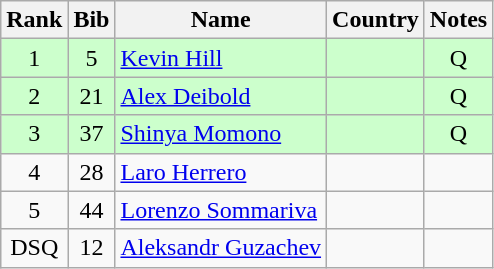<table class="wikitable" style="text-align:center;">
<tr>
<th>Rank</th>
<th>Bib</th>
<th>Name</th>
<th>Country</th>
<th>Notes</th>
</tr>
<tr bgcolor="#ccffcc">
<td>1</td>
<td>5</td>
<td align=left><a href='#'>Kevin Hill</a></td>
<td align=left></td>
<td>Q</td>
</tr>
<tr bgcolor="#ccffcc">
<td>2</td>
<td>21</td>
<td align=left><a href='#'>Alex Deibold</a></td>
<td align=left></td>
<td>Q</td>
</tr>
<tr bgcolor="#ccffcc">
<td>3</td>
<td>37</td>
<td align=left><a href='#'>Shinya Momono</a></td>
<td align=left></td>
<td>Q</td>
</tr>
<tr>
<td>4</td>
<td>28</td>
<td align=left><a href='#'>Laro Herrero</a></td>
<td align=left></td>
<td></td>
</tr>
<tr>
<td>5</td>
<td>44</td>
<td align=left><a href='#'>Lorenzo Sommariva</a></td>
<td align=left></td>
<td></td>
</tr>
<tr>
<td>DSQ</td>
<td>12</td>
<td align=left><a href='#'>Aleksandr Guzachev</a></td>
<td align=left></td>
<td></td>
</tr>
</table>
